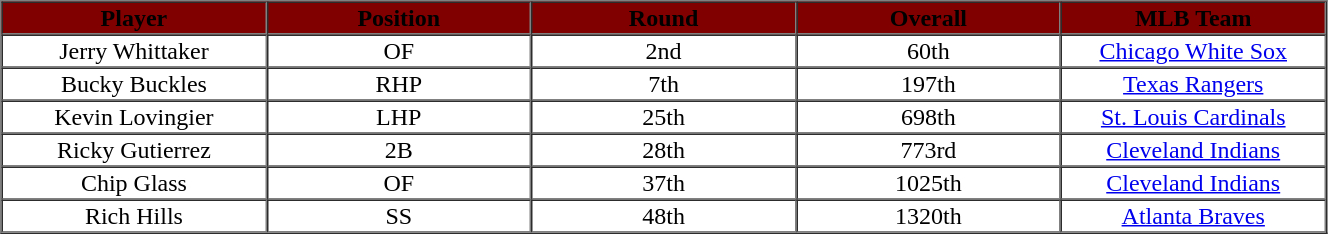<table cellpadding="1" border="1" cellspacing="0" width="70%">
<tr>
<th bgcolor="#800000" width="20%"><span>Player</span></th>
<th bgcolor="#800000" width="20%"><span>Position</span></th>
<th bgcolor="#800000" width="20%"><span>Round</span></th>
<th bgcolor="#800000" width="20%"><span>Overall</span></th>
<th bgcolor="#800000" width="20%"><span>MLB Team</span></th>
</tr>
<tr align="center">
<td>Jerry Whittaker</td>
<td>OF</td>
<td>2nd</td>
<td>60th</td>
<td><a href='#'>Chicago White Sox</a></td>
</tr>
<tr align="center">
<td>Bucky Buckles</td>
<td>RHP</td>
<td>7th</td>
<td>197th</td>
<td><a href='#'>Texas Rangers</a></td>
</tr>
<tr align="center">
<td>Kevin Lovingier</td>
<td>LHP</td>
<td>25th</td>
<td>698th</td>
<td><a href='#'>St. Louis Cardinals</a></td>
</tr>
<tr align="center">
<td>Ricky Gutierrez</td>
<td>2B</td>
<td>28th</td>
<td>773rd</td>
<td><a href='#'>Cleveland Indians</a></td>
</tr>
<tr align="center">
<td>Chip Glass</td>
<td>OF</td>
<td>37th</td>
<td>1025th</td>
<td><a href='#'>Cleveland Indians</a></td>
</tr>
<tr align="center">
<td>Rich Hills</td>
<td>SS</td>
<td>48th</td>
<td>1320th</td>
<td><a href='#'>Atlanta Braves</a></td>
</tr>
</table>
